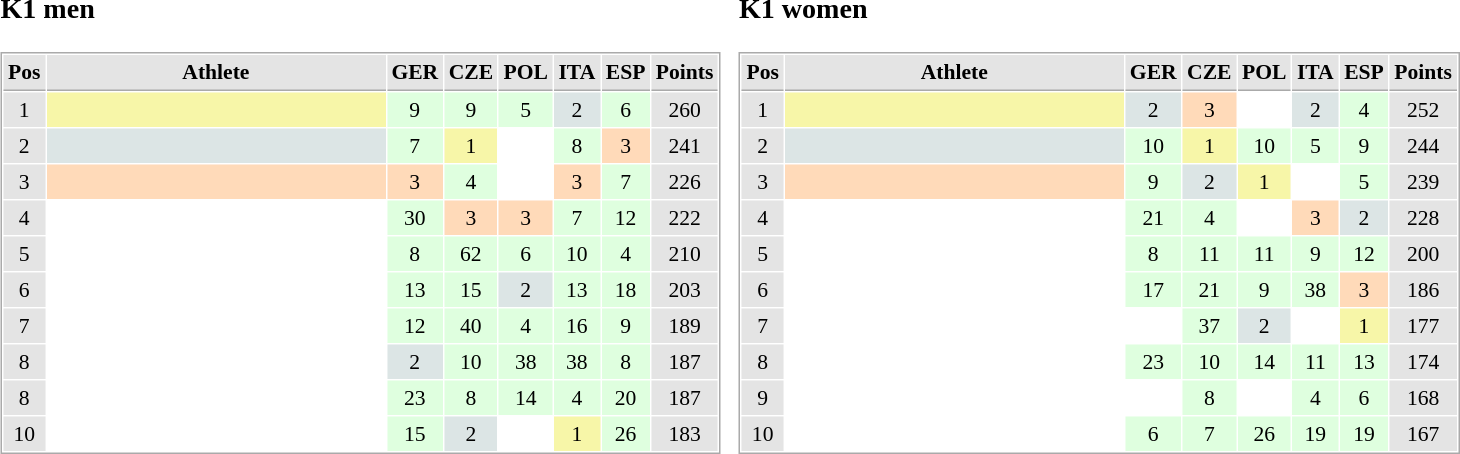<table border="0" cellspacing="10">
<tr>
<td><br><h3>K1 men</h3><table cellspacing="1" cellpadding="3" style="border:1px solid #AAAAAA;font-size:90%">
<tr bgcolor="#E4E4E4">
<th style="border-bottom:1px solid #AAAAAA" width=10>Pos</th>
<th style="border-bottom:1px solid #AAAAAA" width=220>Athlete</th>
<th style="border-bottom:1px solid #AAAAAA" width=20>GER</th>
<th style="border-bottom:1px solid #AAAAAA" width=20>CZE</th>
<th style="border-bottom:1px solid #AAAAAA" width=20>POL</th>
<th style="border-bottom:1px solid #AAAAAA" width=20>ITA</th>
<th style="border-bottom:1px solid #AAAAAA" width=20>ESP</th>
<th style="border-bottom:1px solid #AAAAAA" width=20>Points</th>
</tr>
<tr align="center">
<td style="background:#E4E4E4;">1</td>
<td align="left" style="background:#F7F6A8;"></td>
<td style="background:#DFFFDF;">9</td>
<td style="background:#DFFFDF;">9</td>
<td style="background:#DFFFDF;">5</td>
<td style="background:#DCE5E5;">2</td>
<td style="background:#DFFFDF;">6</td>
<td style="background:#E4E4E4;">260</td>
</tr>
<tr align="center">
<td style="background:#E4E4E4;">2</td>
<td align="left" style="background:#DCE5E5;"></td>
<td style="background:#DFFFDF;">7</td>
<td style="background:#F7F6A8;">1</td>
<td></td>
<td style="background:#DFFFDF;">8</td>
<td style="background:#FFDAB9;">3</td>
<td style="background:#E4E4E4;">241</td>
</tr>
<tr align="center">
<td style="background:#E4E4E4;">3</td>
<td align="left" style="background:#FFDAB9;"></td>
<td style="background:#FFDAB9;">3</td>
<td style="background:#DFFFDF;">4</td>
<td></td>
<td style="background:#FFDAB9;">3</td>
<td style="background:#DFFFDF;">7</td>
<td style="background:#E4E4E4;">226</td>
</tr>
<tr align="center">
<td style="background:#E4E4E4;">4</td>
<td align="left"></td>
<td style="background:#DFFFDF;">30</td>
<td style="background:#FFDAB9;">3</td>
<td style="background:#FFDAB9;">3</td>
<td style="background:#DFFFDF;">7</td>
<td style="background:#DFFFDF;">12</td>
<td style="background:#E4E4E4;">222</td>
</tr>
<tr align="center">
<td style="background:#E4E4E4;">5</td>
<td align="left"></td>
<td style="background:#DFFFDF;">8</td>
<td style="background:#DFFFDF;">62</td>
<td style="background:#DFFFDF;">6</td>
<td style="background:#DFFFDF;">10</td>
<td style="background:#DFFFDF;">4</td>
<td style="background:#E4E4E4;">210</td>
</tr>
<tr align="center">
<td style="background:#E4E4E4;">6</td>
<td align="left"></td>
<td style="background:#DFFFDF;">13</td>
<td style="background:#DFFFDF;">15</td>
<td style="background:#DCE5E5;">2</td>
<td style="background:#DFFFDF;">13</td>
<td style="background:#DFFFDF;">18</td>
<td style="background:#E4E4E4;">203</td>
</tr>
<tr align="center">
<td style="background:#E4E4E4;">7</td>
<td align="left"></td>
<td style="background:#DFFFDF;">12</td>
<td style="background:#DFFFDF;">40</td>
<td style="background:#DFFFDF;">4</td>
<td style="background:#DFFFDF;">16</td>
<td style="background:#DFFFDF;">9</td>
<td style="background:#E4E4E4;">189</td>
</tr>
<tr align="center">
<td style="background:#E4E4E4;">8</td>
<td align="left"></td>
<td style="background:#DCE5E5;">2</td>
<td style="background:#DFFFDF;">10</td>
<td style="background:#DFFFDF;">38</td>
<td style="background:#DFFFDF;">38</td>
<td style="background:#DFFFDF;">8</td>
<td style="background:#E4E4E4;">187</td>
</tr>
<tr align="center">
<td style="background:#E4E4E4;">8</td>
<td align="left"></td>
<td style="background:#DFFFDF;">23</td>
<td style="background:#DFFFDF;">8</td>
<td style="background:#DFFFDF;">14</td>
<td style="background:#DFFFDF;">4</td>
<td style="background:#DFFFDF;">20</td>
<td style="background:#E4E4E4;">187</td>
</tr>
<tr align="center">
<td style="background:#E4E4E4;">10</td>
<td align="left"></td>
<td style="background:#DFFFDF;">15</td>
<td style="background:#DCE5E5;">2</td>
<td></td>
<td style="background:#F7F6A8;">1</td>
<td style="background:#DFFFDF;">26</td>
<td style="background:#E4E4E4;">183</td>
</tr>
</table>
</td>
<td><br><h3>K1 women</h3><table cellspacing="1" cellpadding="3" style="border:1px solid #AAAAAA;font-size:90%">
<tr bgcolor="#E4E4E4">
<th style="border-bottom:1px solid #AAAAAA" width=10>Pos</th>
<th style="border-bottom:1px solid #AAAAAA" width=220>Athlete</th>
<th style="border-bottom:1px solid #AAAAAA" width=20>GER</th>
<th style="border-bottom:1px solid #AAAAAA" width=20>CZE</th>
<th style="border-bottom:1px solid #AAAAAA" width=20>POL</th>
<th style="border-bottom:1px solid #AAAAAA" width=20>ITA</th>
<th style="border-bottom:1px solid #AAAAAA" width=20>ESP</th>
<th style="border-bottom:1px solid #AAAAAA" width=20>Points</th>
</tr>
<tr align="center">
<td style="background:#E4E4E4;">1</td>
<td align="left" style="background:#F7F6A8;"></td>
<td style="background:#DCE5E5;">2</td>
<td style="background:#FFDAB9;">3</td>
<td></td>
<td style="background:#DCE5E5;">2</td>
<td style="background:#DFFFDF;">4</td>
<td style="background:#E4E4E4;">252</td>
</tr>
<tr align="center">
<td style="background:#E4E4E4;">2</td>
<td align="left" style="background:#DCE5E5;"></td>
<td style="background:#DFFFDF;">10</td>
<td style="background:#F7F6A8;">1</td>
<td style="background:#DFFFDF;">10</td>
<td style="background:#DFFFDF;">5</td>
<td style="background:#DFFFDF;">9</td>
<td style="background:#E4E4E4;">244</td>
</tr>
<tr align="center">
<td style="background:#E4E4E4;">3</td>
<td align="left" style="background:#FFDAB9;"></td>
<td style="background:#DFFFDF;">9</td>
<td style="background:#DCE5E5;">2</td>
<td style="background:#F7F6A8;">1</td>
<td></td>
<td style="background:#DFFFDF;">5</td>
<td style="background:#E4E4E4;">239</td>
</tr>
<tr align="center">
<td style="background:#E4E4E4;">4</td>
<td align="left"></td>
<td style="background:#DFFFDF;">21</td>
<td style="background:#DFFFDF;">4</td>
<td></td>
<td style="background:#FFDAB9;">3</td>
<td style="background:#DCE5E5;">2</td>
<td style="background:#E4E4E4;">228</td>
</tr>
<tr align="center">
<td style="background:#E4E4E4;">5</td>
<td align="left"></td>
<td style="background:#DFFFDF;">8</td>
<td style="background:#DFFFDF;">11</td>
<td style="background:#DFFFDF;">11</td>
<td style="background:#DFFFDF;">9</td>
<td style="background:#DFFFDF;">12</td>
<td style="background:#E4E4E4;">200</td>
</tr>
<tr align="center">
<td style="background:#E4E4E4;">6</td>
<td align="left"></td>
<td style="background:#DFFFDF;">17</td>
<td style="background:#DFFFDF;">21</td>
<td style="background:#DFFFDF;">9</td>
<td style="background:#DFFFDF;">38</td>
<td style="background:#FFDAB9;">3</td>
<td style="background:#E4E4E4;">186</td>
</tr>
<tr align="center">
<td style="background:#E4E4E4;">7</td>
<td align="left"></td>
<td></td>
<td style="background:#DFFFDF;">37</td>
<td style="background:#DCE5E5;">2</td>
<td></td>
<td style="background:#F7F6A8;">1</td>
<td style="background:#E4E4E4;">177</td>
</tr>
<tr align="center">
<td style="background:#E4E4E4;">8</td>
<td align="left"></td>
<td style="background:#DFFFDF;">23</td>
<td style="background:#DFFFDF;">10</td>
<td style="background:#DFFFDF;">14</td>
<td style="background:#DFFFDF;">11</td>
<td style="background:#DFFFDF;">13</td>
<td style="background:#E4E4E4;">174</td>
</tr>
<tr align="center">
<td style="background:#E4E4E4;">9</td>
<td align="left"></td>
<td></td>
<td style="background:#DFFFDF;">8</td>
<td></td>
<td style="background:#DFFFDF;">4</td>
<td style="background:#DFFFDF;">6</td>
<td style="background:#E4E4E4;">168</td>
</tr>
<tr align="center">
<td style="background:#E4E4E4;">10</td>
<td align="left"></td>
<td style="background:#DFFFDF;">6</td>
<td style="background:#DFFFDF;">7</td>
<td style="background:#DFFFDF;">26</td>
<td style="background:#DFFFDF;">19</td>
<td style="background:#DFFFDF;">19</td>
<td style="background:#E4E4E4;">167</td>
</tr>
</table>
</td>
</tr>
</table>
